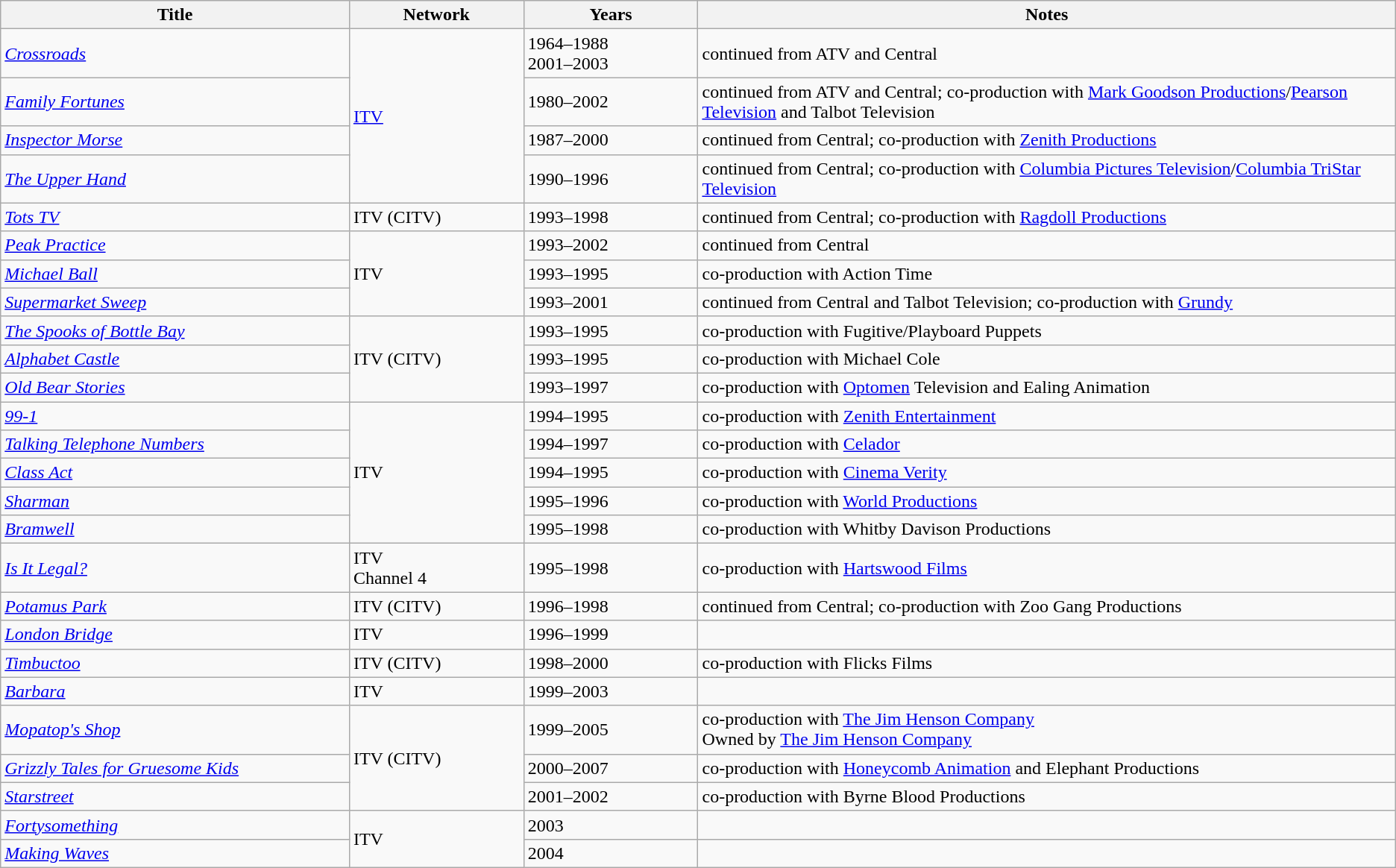<table class="wikitable sortable" style="width: auto; style="width:80%;" table-layout: fixed;" |>
<tr>
<th style="width:20%;">Title</th>
<th style="width:10%;">Network</th>
<th style="width:10%;">Years</th>
<th style="width:40%;" class="unsortable">Notes</th>
</tr>
<tr>
<td><em><a href='#'>Crossroads</a></em></td>
<td rowspan="4"><a href='#'>ITV</a></td>
<td>1964–1988<br>2001–2003</td>
<td>continued from ATV and Central</td>
</tr>
<tr>
<td><em><a href='#'>Family Fortunes</a></em></td>
<td>1980–2002</td>
<td>continued from ATV and Central; co-production with <a href='#'>Mark Goodson Productions</a>/<a href='#'>Pearson Television</a> and Talbot Television</td>
</tr>
<tr>
<td><em><a href='#'>Inspector Morse</a></em></td>
<td>1987–2000</td>
<td>continued from Central; co-production with <a href='#'>Zenith Productions</a></td>
</tr>
<tr>
<td><em><a href='#'>The Upper Hand</a></em></td>
<td>1990–1996</td>
<td>continued from Central; co-production with <a href='#'>Columbia Pictures Television</a>/<a href='#'>Columbia TriStar Television</a></td>
</tr>
<tr>
<td><em><a href='#'>Tots TV</a></em></td>
<td>ITV (CITV)</td>
<td>1993–1998</td>
<td>continued from Central; co-production with <a href='#'>Ragdoll Productions</a></td>
</tr>
<tr>
<td><em><a href='#'>Peak Practice</a></em></td>
<td rowspan="3">ITV</td>
<td>1993–2002</td>
<td>continued from Central</td>
</tr>
<tr>
<td><em><a href='#'>Michael Ball</a></em></td>
<td>1993–1995</td>
<td>co-production with Action Time</td>
</tr>
<tr>
<td><em><a href='#'>Supermarket Sweep</a></em></td>
<td>1993–2001</td>
<td>continued from Central and Talbot Television; co-production with <a href='#'>Grundy</a></td>
</tr>
<tr>
<td><em><a href='#'>The Spooks of Bottle Bay</a></em></td>
<td rowspan="3">ITV (CITV)</td>
<td>1993–1995</td>
<td>co-production with Fugitive/Playboard Puppets</td>
</tr>
<tr>
<td><em><a href='#'>Alphabet Castle</a></em></td>
<td>1993–1995</td>
<td>co-production with Michael Cole</td>
</tr>
<tr>
<td><em><a href='#'>Old Bear Stories</a></em></td>
<td>1993–1997</td>
<td>co-production with <a href='#'>Optomen</a> Television and Ealing Animation</td>
</tr>
<tr>
<td><em><a href='#'>99-1</a></em></td>
<td rowspan="5">ITV</td>
<td>1994–1995</td>
<td>co-production with <a href='#'>Zenith Entertainment</a></td>
</tr>
<tr>
<td><em><a href='#'>Talking Telephone Numbers</a></em></td>
<td>1994–1997</td>
<td>co-production with <a href='#'>Celador</a></td>
</tr>
<tr>
<td><em><a href='#'>Class Act</a></em></td>
<td>1994–1995</td>
<td>co-production with <a href='#'>Cinema Verity</a></td>
</tr>
<tr>
<td><em><a href='#'>Sharman</a></em></td>
<td>1995–1996</td>
<td>co-production with <a href='#'>World Productions</a></td>
</tr>
<tr>
<td><em><a href='#'>Bramwell</a></em></td>
<td>1995–1998</td>
<td>co-production with Whitby Davison Productions</td>
</tr>
<tr>
<td><em><a href='#'>Is It Legal?</a></em></td>
<td>ITV<br>Channel 4</td>
<td>1995–1998</td>
<td>co-production with <a href='#'>Hartswood Films</a></td>
</tr>
<tr>
<td><em><a href='#'>Potamus Park</a></em></td>
<td>ITV (CITV)</td>
<td>1996–1998</td>
<td>continued from Central; co-production with Zoo Gang Productions</td>
</tr>
<tr>
<td><em><a href='#'>London Bridge</a></em></td>
<td>ITV</td>
<td>1996–1999</td>
<td></td>
</tr>
<tr>
<td><em><a href='#'>Timbuctoo</a></em></td>
<td>ITV (CITV)</td>
<td>1998–2000</td>
<td>co-production with Flicks Films</td>
</tr>
<tr>
<td><em><a href='#'>Barbara</a></em></td>
<td>ITV</td>
<td>1999–2003</td>
<td></td>
</tr>
<tr>
<td><em><a href='#'>Mopatop's Shop</a></em></td>
<td rowspan="3">ITV (CITV)</td>
<td>1999–2005</td>
<td>co-production with <a href='#'>The Jim Henson Company</a><br>Owned by <a href='#'>The Jim Henson Company</a></td>
</tr>
<tr>
<td><em><a href='#'>Grizzly Tales for Gruesome Kids</a></em></td>
<td>2000–2007</td>
<td>co-production with <a href='#'>Honeycomb Animation</a> and Elephant Productions</td>
</tr>
<tr>
<td><em><a href='#'>Starstreet</a></em></td>
<td>2001–2002</td>
<td>co-production with Byrne Blood Productions</td>
</tr>
<tr>
<td><em><a href='#'>Fortysomething</a></em></td>
<td rowspan="2">ITV</td>
<td>2003</td>
<td></td>
</tr>
<tr>
<td><em><a href='#'>Making Waves</a></em></td>
<td>2004</td>
<td></td>
</tr>
</table>
